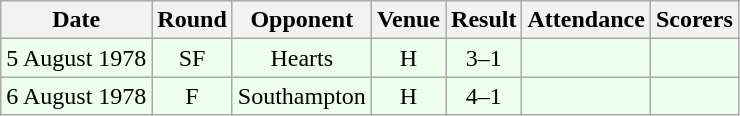<table class="wikitable sortable" style="font-size:100%; text-align:center">
<tr>
<th>Date</th>
<th>Round</th>
<th>Opponent</th>
<th>Venue</th>
<th>Result</th>
<th>Attendance</th>
<th>Scorers</th>
</tr>
<tr bgcolor = "#EEFFEE">
<td>5 August 1978</td>
<td>SF</td>
<td>Hearts</td>
<td>H</td>
<td>3–1</td>
<td></td>
<td></td>
</tr>
<tr bgcolor = "#EEFFEE">
<td>6 August 1978</td>
<td>F</td>
<td>Southampton</td>
<td>H</td>
<td>4–1</td>
<td></td>
<td></td>
</tr>
</table>
